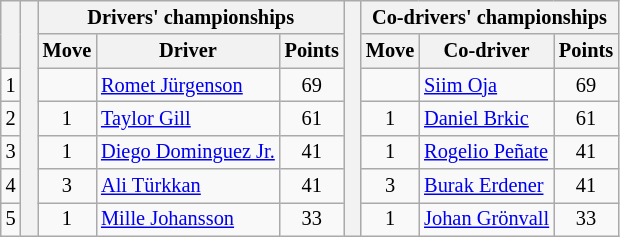<table class="wikitable" style="font-size:85%;">
<tr>
<th rowspan="2"></th>
<th rowspan="7" style="width:5px;"></th>
<th colspan="3">Drivers' championships</th>
<th rowspan="7" style="width:5px;"></th>
<th colspan="3" nowrap>Co-drivers' championships</th>
</tr>
<tr>
<th>Move</th>
<th>Driver</th>
<th>Points</th>
<th>Move</th>
<th>Co-driver</th>
<th>Points</th>
</tr>
<tr>
<td align="center">1</td>
<td align="center"></td>
<td><a href='#'>Romet Jürgenson</a></td>
<td align="center">69</td>
<td align="center"></td>
<td><a href='#'>Siim Oja</a></td>
<td align="center">69</td>
</tr>
<tr>
<td align="center">2</td>
<td align="center"> 1</td>
<td><a href='#'>Taylor Gill</a></td>
<td align="center">61</td>
<td align="center"> 1</td>
<td><a href='#'>Daniel Brkic</a></td>
<td align="center">61</td>
</tr>
<tr>
<td align="center">3</td>
<td align="center"> 1</td>
<td><a href='#'>Diego Dominguez Jr.</a></td>
<td align="center">41</td>
<td align="center"> 1</td>
<td><a href='#'>Rogelio Peñate</a></td>
<td align="center">41</td>
</tr>
<tr>
<td align="center">4</td>
<td align="center"> 3</td>
<td><a href='#'>Ali Türkkan</a></td>
<td align="center">41</td>
<td align="center"> 3</td>
<td><a href='#'>Burak Erdener</a></td>
<td align="center">41</td>
</tr>
<tr>
<td align="center">5</td>
<td align="center"> 1</td>
<td><a href='#'>Mille Johansson</a></td>
<td align="center">33</td>
<td align="center"> 1</td>
<td><a href='#'>Johan Grönvall</a></td>
<td align="center">33</td>
</tr>
</table>
